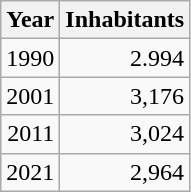<table cellspacing="0" cellpadding="0">
<tr>
<td valign="top"><br><table class="wikitable sortable zebra hintergrundfarbe5">
<tr>
<th>Year</th>
<th>Inhabitants</th>
</tr>
<tr align="right">
<td>1990</td>
<td>2.994</td>
</tr>
<tr align="right">
<td>2001</td>
<td>3,176</td>
</tr>
<tr align="right">
<td>2011</td>
<td>3,024</td>
</tr>
<tr align="right">
<td>2021</td>
<td>2,964</td>
</tr>
</table>
</td>
</tr>
</table>
